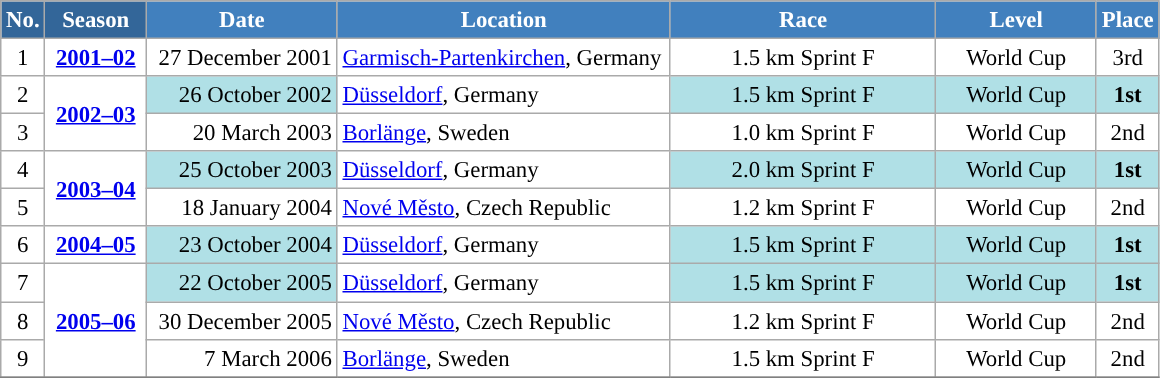<table class="wikitable sortable" style="font-size:95%; text-align:center; border:grey solid 1px; border-collapse:collapse; background:#ffffff;">
<tr style="background:#efefef;">
<th style="background-color:#369; color:white;">No.</th>
<th style="background-color:#369; color:white;">Season</th>
<th style="background-color:#4180be; color:white; width:120px;">Date</th>
<th style="background-color:#4180be; color:white; width:215px;">Location</th>
<th style="background-color:#4180be; color:white; width:170px;">Race</th>
<th style="background-color:#4180be; color:white; width:100px;">Level</th>
<th style="background-color:#4180be; color:white;">Place</th>
</tr>
<tr>
<td align=center>1</td>
<td rowspan=1 align=center><strong> <a href='#'>2001–02</a> </strong></td>
<td align=right>27 December 2001</td>
<td align=left> <a href='#'>Garmisch-Partenkirchen</a>, Germany</td>
<td>1.5 km Sprint F</td>
<td>World Cup</td>
<td>3rd</td>
</tr>
<tr>
<td align=center>2</td>
<td rowspan=2 align=center><strong><a href='#'>2002–03</a></strong></td>
<td bgcolor="#BOEOE6" align=right>26 October 2002</td>
<td align=left> <a href='#'>Düsseldorf</a>, Germany</td>
<td bgcolor="#BOEOE6">1.5 km Sprint F</td>
<td bgcolor="#BOEOE6">World Cup</td>
<td bgcolor="#BOEOE6"><strong>1st</strong></td>
</tr>
<tr>
<td align=center>3</td>
<td align=right>20 March 2003</td>
<td align=left> <a href='#'>Borlänge</a>, Sweden</td>
<td>1.0 km Sprint F</td>
<td>World Cup</td>
<td>2nd</td>
</tr>
<tr>
<td align=center>4</td>
<td rowspan=2 align=center><strong><a href='#'>2003–04</a></strong></td>
<td bgcolor="#BOEOE6" align=right>25 October 2003</td>
<td align=left> <a href='#'>Düsseldorf</a>, Germany</td>
<td bgcolor="#BOEOE6">2.0 km Sprint F</td>
<td bgcolor="#BOEOE6">World Cup</td>
<td bgcolor="#BOEOE6"><strong>1st</strong></td>
</tr>
<tr>
<td align=center>5</td>
<td align=right>18 January 2004</td>
<td align=left> <a href='#'>Nové Město</a>, Czech Republic</td>
<td>1.2 km Sprint F</td>
<td>World Cup</td>
<td>2nd</td>
</tr>
<tr>
<td align=center>6</td>
<td rowspan=1 align=center><strong><a href='#'>2004–05</a></strong></td>
<td bgcolor="#BOEOE6" align=right>23 October 2004</td>
<td align=left> <a href='#'>Düsseldorf</a>, Germany</td>
<td bgcolor="#BOEOE6">1.5 km Sprint F</td>
<td bgcolor="#BOEOE6">World Cup</td>
<td bgcolor="#BOEOE6"><strong>1st</strong></td>
</tr>
<tr>
<td align=center>7</td>
<td rowspan=3 align=center><strong><a href='#'>2005–06</a></strong></td>
<td bgcolor="#BOEOE6" align=right>22 October 2005</td>
<td align=left> <a href='#'>Düsseldorf</a>, Germany</td>
<td bgcolor="#BOEOE6">1.5 km Sprint F</td>
<td bgcolor="#BOEOE6">World Cup</td>
<td bgcolor="#BOEOE6"><strong>1st</strong></td>
</tr>
<tr>
<td align=center>8</td>
<td align=right>30 December 2005</td>
<td align=left> <a href='#'>Nové Město</a>, Czech Republic</td>
<td>1.2 km Sprint F</td>
<td>World Cup</td>
<td>2nd</td>
</tr>
<tr>
<td align=center>9</td>
<td align=right>7 March 2006</td>
<td align=left> <a href='#'>Borlänge</a>, Sweden</td>
<td>1.5 km Sprint F</td>
<td>World Cup</td>
<td>2nd</td>
</tr>
<tr>
</tr>
</table>
